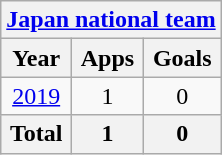<table class="wikitable" style="text-align:center">
<tr>
<th colspan="3"><a href='#'>Japan national team</a></th>
</tr>
<tr>
<th>Year</th>
<th>Apps</th>
<th>Goals</th>
</tr>
<tr>
<td><a href='#'>2019</a></td>
<td>1</td>
<td>0</td>
</tr>
<tr>
<th>Total</th>
<th>1</th>
<th>0</th>
</tr>
</table>
